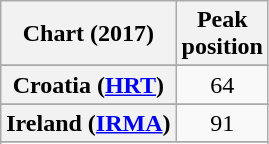<table class="wikitable sortable plainrowheaders" style="text-align:center">
<tr>
<th scope="col">Chart (2017)</th>
<th scope="col">Peak<br>position</th>
</tr>
<tr>
</tr>
<tr>
</tr>
<tr>
</tr>
<tr>
</tr>
<tr>
<th scope="row">Croatia (<a href='#'>HRT</a>)</th>
<td>64</td>
</tr>
<tr>
</tr>
<tr>
</tr>
<tr>
<th scope="row">Ireland (<a href='#'>IRMA</a>)</th>
<td>91</td>
</tr>
<tr>
</tr>
<tr>
</tr>
<tr>
</tr>
<tr>
</tr>
<tr>
</tr>
</table>
